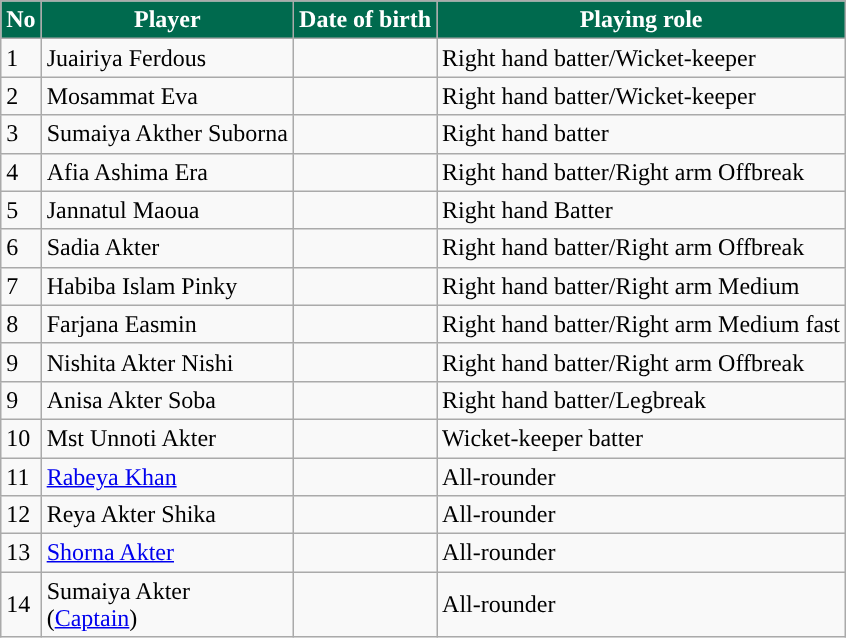<table class="wikitable">
<tr>
<th style="color:white; background:#006A4E;">No</th>
<th style="color:white; background:#006A4E;">Player</th>
<th style="color:white; background:#006A4E;">Date of birth</th>
<th style="color:white; background:#006A4E;">Playing role</th>
</tr>
<tr>
<td>1</td>
<td>Juairiya Ferdous</td>
<td></td>
<td>Right hand batter/Wicket-keeper</td>
</tr>
<tr>
<td>2</td>
<td>Mosammat Eva</td>
<td></td>
<td>Right hand batter/Wicket-keeper</td>
</tr>
<tr>
<td>3</td>
<td>Sumaiya Akther Suborna</td>
<td></td>
<td>Right hand batter</td>
</tr>
<tr>
<td>4</td>
<td>Afia Ashima Era</td>
<td></td>
<td>Right hand batter/Right arm Offbreak</td>
</tr>
<tr>
<td>5</td>
<td>Jannatul Maoua</td>
<td></td>
<td>Right hand Batter</td>
</tr>
<tr>
<td>6</td>
<td>Sadia Akter</td>
<td></td>
<td>Right hand batter/Right arm Offbreak</td>
</tr>
<tr>
<td>7</td>
<td>Habiba Islam Pinky</td>
<td></td>
<td>Right hand batter/Right arm Medium</td>
</tr>
<tr>
<td>8</td>
<td>Farjana Easmin</td>
<td></td>
<td>Right hand batter/Right arm Medium fast</td>
</tr>
<tr>
<td>9</td>
<td>Nishita Akter Nishi</td>
<td></td>
<td>Right hand batter/Right arm Offbreak</td>
</tr>
<tr>
<td>9</td>
<td>Anisa Akter Soba</td>
<td></td>
<td>Right hand batter/Legbreak</td>
</tr>
<tr>
<td>10</td>
<td>Mst Unnoti Akter</td>
<td></td>
<td>Wicket-keeper batter</td>
</tr>
<tr>
<td>11</td>
<td><a href='#'>Rabeya Khan</a></td>
<td></td>
<td>All-rounder</td>
</tr>
<tr>
<td>12</td>
<td>Reya Akter Shika</td>
<td></td>
<td>All-rounder</td>
</tr>
<tr>
<td>13</td>
<td><a href='#'>Shorna Akter</a></td>
<td></td>
<td>All-rounder</td>
</tr>
<tr>
<td>14</td>
<td>Sumaiya Akter<br>(<a href='#'>Captain</a>)</td>
<td></td>
<td>All-rounder</td>
</tr>
</table>
